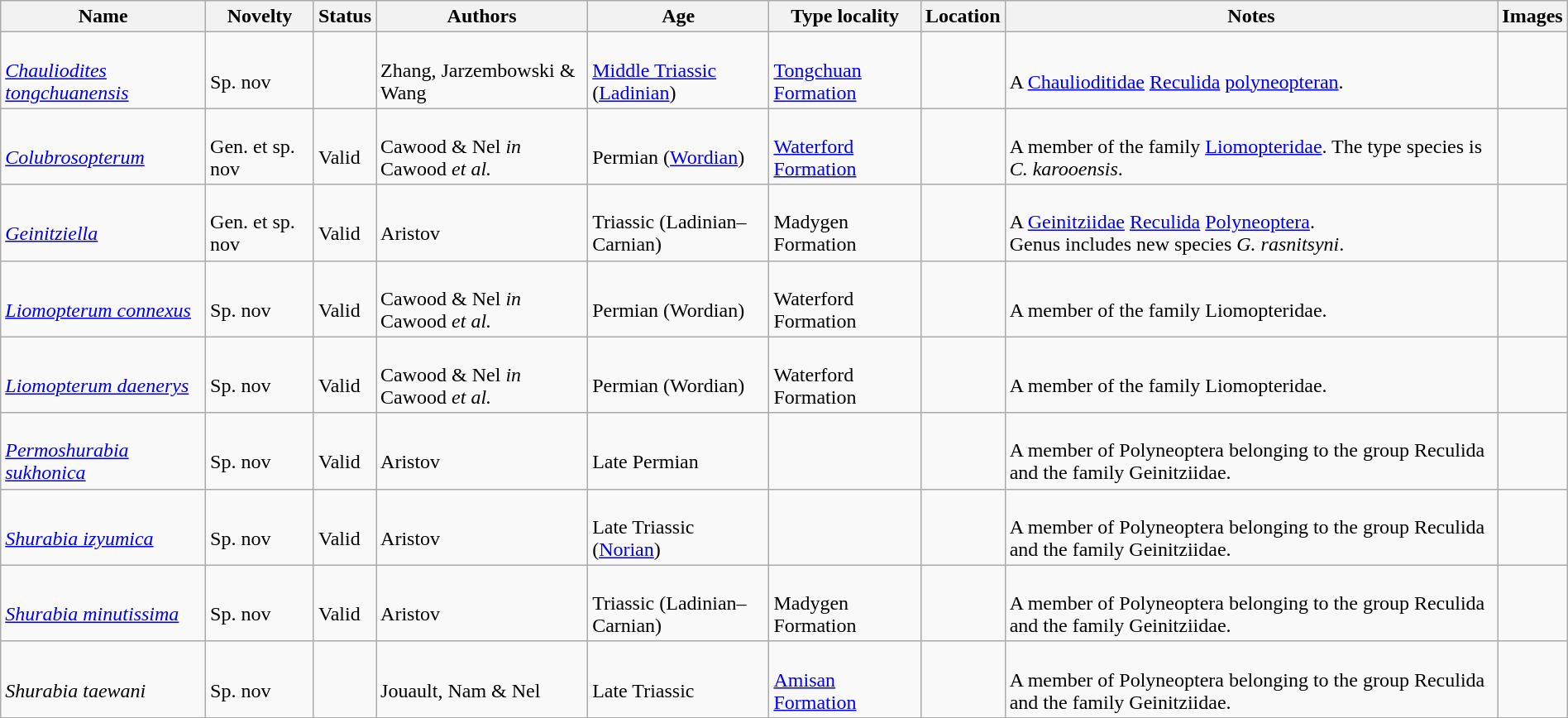<table class="wikitable sortable" align="center" width="100%">
<tr>
<th>Name</th>
<th>Novelty</th>
<th>Status</th>
<th>Authors</th>
<th>Age</th>
<th>Type locality</th>
<th>Location</th>
<th>Notes</th>
<th>Images</th>
</tr>
<tr>
<td><br><em><a href='#'>Chauliodites tongchuanensis</a></em></td>
<td><br>Sp. nov</td>
<td></td>
<td><br>Zhang, Jarzembowski & Wang</td>
<td><br><a href='#'>Middle Triassic</a> (<a href='#'>Ladinian</a>)</td>
<td><br><a href='#'>Tongchuan Formation</a></td>
<td><br></td>
<td><br>A <a href='#'>Chaulioditidae</a> <a href='#'>Reculida</a> <a href='#'>polyneopteran</a>.</td>
<td></td>
</tr>
<tr>
<td><br><em><a href='#'>Colubrosopterum</a></em></td>
<td><br>Gen. et sp. nov</td>
<td><br>Valid</td>
<td><br>Cawood & Nel <em>in</em> Cawood  <em>et al.</em></td>
<td><br>Permian (<a href='#'>Wordian</a>)</td>
<td><br><a href='#'>Waterford Formation</a></td>
<td><br></td>
<td><br>A member of the family <a href='#'>Liomopteridae</a>. The type species is <em>C. karooensis</em>.</td>
<td></td>
</tr>
<tr>
<td><br><em><a href='#'>Geinitziella</a></em></td>
<td><br>Gen. et sp. nov</td>
<td><br>Valid</td>
<td><br>Aristov</td>
<td><br>Triassic (Ladinian–Carnian)</td>
<td><br>Madygen Formation</td>
<td><br></td>
<td><br>A <a href='#'>Geinitziidae</a> <a href='#'>Reculida</a> <a href='#'>Polyneoptera</a>.<br> Genus includes new species <em>G. rasnitsyni</em>.</td>
<td></td>
</tr>
<tr>
<td><br><em><a href='#'>Liomopterum connexus</a></em></td>
<td><br>Sp. nov</td>
<td><br>Valid</td>
<td><br>Cawood & Nel <em>in</em> Cawood  <em>et al.</em></td>
<td><br>Permian (Wordian)</td>
<td><br>Waterford Formation</td>
<td><br></td>
<td><br>A member of the family Liomopteridae.</td>
<td></td>
</tr>
<tr>
<td><br><em><a href='#'>Liomopterum daenerys</a></em></td>
<td><br>Sp. nov</td>
<td><br>Valid</td>
<td><br>Cawood & Nel <em>in</em> Cawood  <em>et al.</em></td>
<td><br>Permian (Wordian)</td>
<td><br>Waterford Formation</td>
<td><br></td>
<td><br>A member of the family Liomopteridae.</td>
<td></td>
</tr>
<tr>
<td><br><em><a href='#'>Permoshurabia sukhonica</a></em></td>
<td><br>Sp. nov</td>
<td><br>Valid</td>
<td><br>Aristov</td>
<td><br>Late Permian</td>
<td></td>
<td><br></td>
<td><br>A member of Polyneoptera belonging to the group Reculida and the family Geinitziidae.</td>
<td></td>
</tr>
<tr>
<td><br><em><a href='#'>Shurabia izyumica</a></em></td>
<td><br>Sp. nov</td>
<td><br>Valid</td>
<td><br>Aristov</td>
<td><br>Late Triassic (<a href='#'>Norian</a>)</td>
<td></td>
<td><br></td>
<td><br>A member of Polyneoptera belonging to the group Reculida and the family Geinitziidae.</td>
<td></td>
</tr>
<tr>
<td><br><em><a href='#'>Shurabia minutissima</a></em></td>
<td><br>Sp. nov</td>
<td><br>Valid</td>
<td><br>Aristov</td>
<td><br>Triassic (Ladinian–Carnian)</td>
<td><br>Madygen Formation</td>
<td><br></td>
<td><br>A member of Polyneoptera belonging to the group Reculida and the family Geinitziidae.</td>
<td></td>
</tr>
<tr>
<td><br><em>Shurabia taewani</em></td>
<td><br>Sp. nov</td>
<td></td>
<td><br>Jouault, Nam & Nel</td>
<td><br>Late Triassic</td>
<td><br><a href='#'>Amisan Formation</a></td>
<td><br></td>
<td><br>A member of Polyneoptera belonging to the group Reculida and the family Geinitziidae.</td>
<td></td>
</tr>
<tr>
</tr>
</table>
